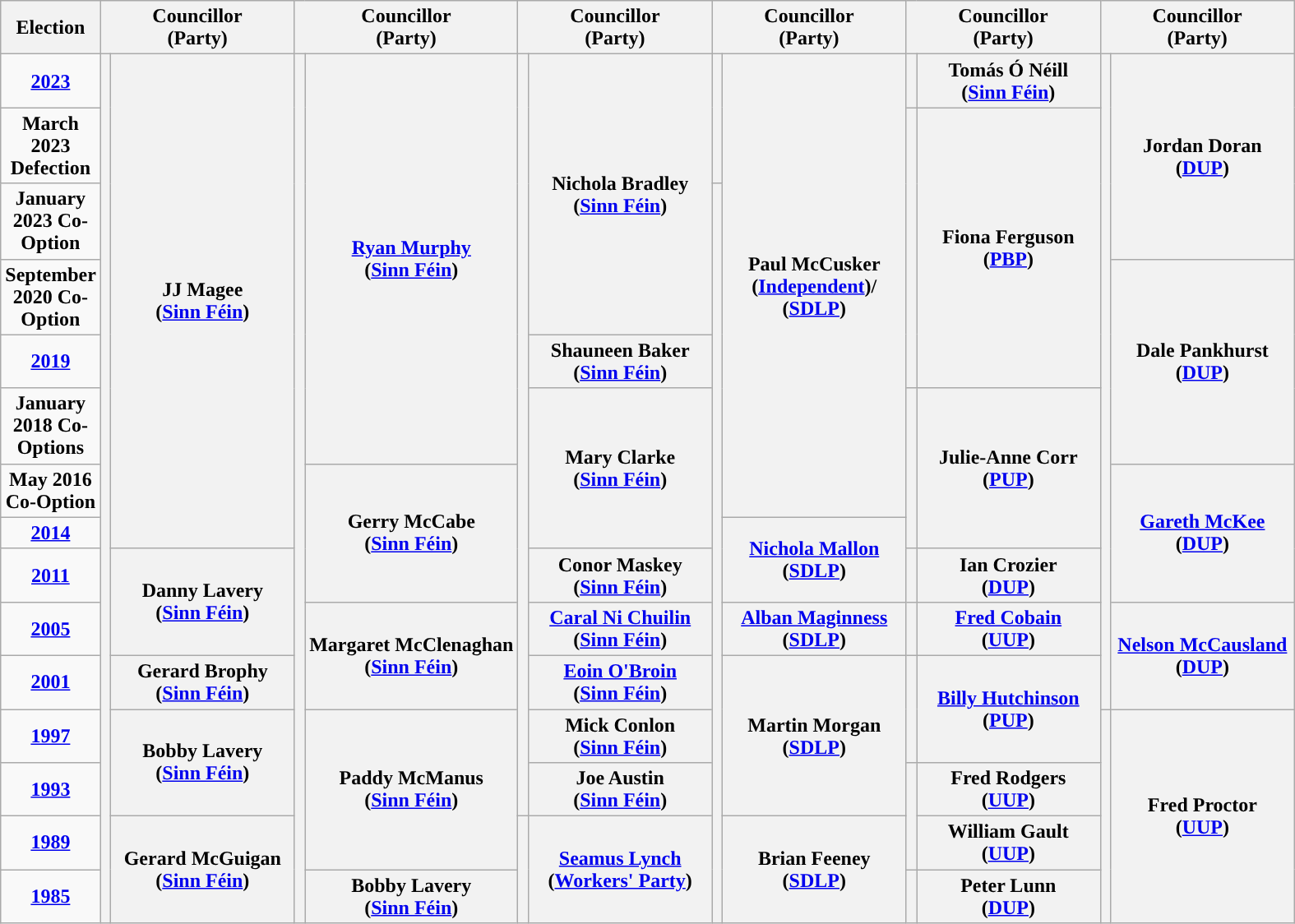<table class="wikitable" style="text-align:center">
<tr>
<th scope="col" width="50">Election</th>
<th scope="col" width="150" colspan = "2">Councillor<br> (Party)</th>
<th scope="col" width="150" colspan = "2">Councillor<br> (Party)</th>
<th scope="col" width="150" colspan = "2">Councillor<br> (Party)</th>
<th scope="col" width="150" colspan = "2">Councillor<br> (Party)</th>
<th scope="col" width="150" colspan = "2">Councillor<br> (Party)</th>
<th scope="col" width="150" colspan = "2">Councillor<br> (Party)</th>
</tr>
<tr>
<td><strong><a href='#'>2023</a></strong></td>
<th rowspan="15" width="1" style="background-color: "></th>
<th rowspan= "8">JJ Magee <br> (<a href='#'>Sinn Féin</a>)</th>
<th rowspan="15" width="1" style="background-color: "></th>
<th rowspan= "6"><a href='#'>Ryan Murphy</a> <br> (<a href='#'>Sinn Féin</a>)</th>
<th rowspan="13" width="1" style="background-color: "></th>
<th rowspan= "4">Nichola Bradley <br> (<a href='#'>Sinn Féin</a>)</th>
<th rowspan="2" width="1" style="background-color: "></th>
<th rowspan= "7">Paul McCusker <br> (<a href='#'>Independent</a>)/ <br>(<a href='#'>SDLP</a>)</th>
<th rowspan="1" width="1" style="background-color: "></th>
<th rowspan= "1">Tomás Ó Néill <br> (<a href='#'>Sinn Féin</a>)</th>
<th rowspan="11" width="1" style="background-color: "></th>
<th rowspan= "3">Jordan Doran <br> (<a href='#'>DUP</a>)</th>
</tr>
<tr>
<td><strong>March 2023 Defection</strong></td>
<th rowspan="4" width="1" style="background-color: "></th>
<th rowspan= "4">Fiona Ferguson <br> (<a href='#'>PBP</a>)</th>
</tr>
<tr>
<td><strong>January 2023 Co-Option</strong></td>
<th rowspan="13" width="1" style="background-color: "></th>
</tr>
<tr>
<td><strong>September 2020 Co-Option</strong></td>
<th rowspan= "3">Dale Pankhurst <br> (<a href='#'>DUP</a>)</th>
</tr>
<tr>
<td><strong><a href='#'>2019</a></strong></td>
<th rowspan= "1">Shauneen Baker <br> (<a href='#'>Sinn Féin</a>)</th>
</tr>
<tr>
<td><strong>January 2018 Co-Options</strong></td>
<th rowspan= "3">Mary Clarke <br> (<a href='#'>Sinn Féin</a>)</th>
<th rowspan="3" width="1" style="background-color: "></th>
<th rowspan= "3">Julie-Anne Corr <br> (<a href='#'>PUP</a>)</th>
</tr>
<tr>
<td><strong>May 2016 Co-Option</strong></td>
<th rowspan= "3">Gerry McCabe <br> (<a href='#'>Sinn Féin</a>)</th>
<th rowspan= "3"><a href='#'>Gareth McKee</a> <br> (<a href='#'>DUP</a>)</th>
</tr>
<tr>
<td><strong><a href='#'>2014</a></strong></td>
<th rowspan= "2"><a href='#'>Nichola Mallon</a> <br> (<a href='#'>SDLP</a>)</th>
</tr>
<tr>
<td><strong><a href='#'>2011</a></strong></td>
<th rowspan= "2">Danny Lavery <br> (<a href='#'>Sinn Féin</a>)</th>
<th rowspan= "1">Conor Maskey <br> (<a href='#'>Sinn Féin</a>)</th>
<th rowspan="1" width="1" style="background-color: "></th>
<th rowspan= "1">Ian Crozier <br> (<a href='#'>DUP</a>)</th>
</tr>
<tr>
<td><strong><a href='#'>2005</a></strong></td>
<th rowspan= "2">Margaret McClenaghan <br> (<a href='#'>Sinn Féin</a>)</th>
<th rowspan= "1"><a href='#'>Caral Ni Chuilin</a> <br> (<a href='#'>Sinn Féin</a>)</th>
<th rowspan= "1"><a href='#'>Alban Maginness</a> <br> (<a href='#'>SDLP</a>)</th>
<th rowspan="1" width="1" style="background-color: "></th>
<th rowspan= "1"><a href='#'>Fred Cobain</a> <br> (<a href='#'>UUP</a>)</th>
<th rowspan= "2"><a href='#'>Nelson McCausland</a> <br> (<a href='#'>DUP</a>)</th>
</tr>
<tr>
<td><strong><a href='#'>2001</a></strong></td>
<th rowspan= "1">Gerard Brophy <br> (<a href='#'>Sinn Féin</a>)</th>
<th rowspan= "1"><a href='#'>Eoin O'Broin</a> <br> (<a href='#'>Sinn Féin</a>)</th>
<th rowspan= "3">Martin Morgan <br> (<a href='#'>SDLP</a>)</th>
<th rowspan="2" width="1" style="background-color: "></th>
<th rowspan= "2"><a href='#'>Billy Hutchinson</a> <br> (<a href='#'>PUP</a>)</th>
</tr>
<tr>
<td><strong><a href='#'>1997</a></strong></td>
<th rowspan= "2">Bobby Lavery <br> (<a href='#'>Sinn Féin</a>)</th>
<th rowspan= "3">Paddy McManus <br> (<a href='#'>Sinn Féin</a>)</th>
<th rowspan= "1">Mick Conlon <br> (<a href='#'>Sinn Féin</a>)</th>
<th rowspan="4" width="1" style="background-color: "></th>
<th rowspan= "4">Fred Proctor <br> (<a href='#'>UUP</a>)</th>
</tr>
<tr>
<td><strong><a href='#'>1993</a></strong></td>
<th rowspan= "1">Joe Austin <br> (<a href='#'>Sinn Féin</a>)</th>
<th rowspan="2" width="1" style="background-color: "></th>
<th rowspan= "1">Fred Rodgers <br> (<a href='#'>UUP</a>)</th>
</tr>
<tr>
<td><strong><a href='#'>1989</a></strong></td>
<th rowspan= "2">Gerard McGuigan <br> (<a href='#'>Sinn Féin</a>)</th>
<th rowspan="2" width="1" style="background-color: "></th>
<th rowspan= "2"><a href='#'>Seamus Lynch</a> <br> (<a href='#'>Workers' Party</a>)</th>
<th rowspan= "2">Brian Feeney <br> (<a href='#'>SDLP</a>)</th>
<th rowspan= "1">William Gault <br> (<a href='#'>UUP</a>)</th>
</tr>
<tr>
<td><strong><a href='#'>1985</a></strong></td>
<th rowspan= "1">Bobby Lavery <br> (<a href='#'>Sinn Féin</a>)</th>
<th rowspan="1" width="1" style="background-color: "></th>
<th rowspan= "1">Peter Lunn <br> (<a href='#'>DUP</a>)</th>
</tr>
</table>
